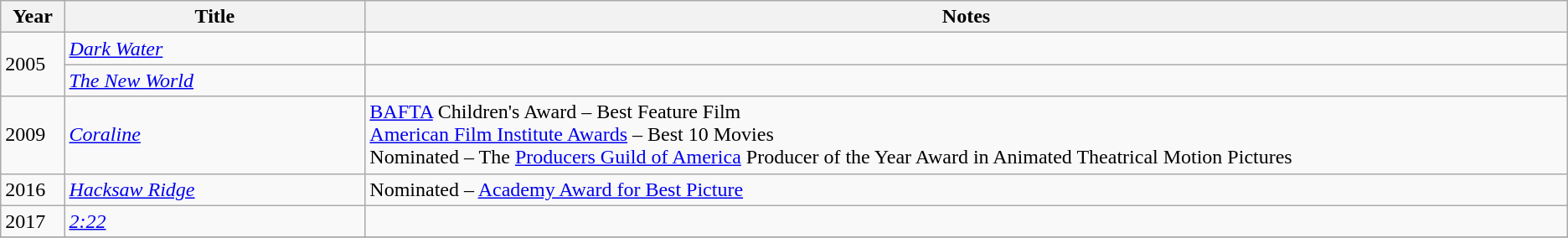<table class="wikitable">
<tr>
<th style="width: 1%;">Year</th>
<th style="width: 10%;">Title</th>
<th style="width: 40%;">Notes</th>
</tr>
<tr>
<td rowspan="2">2005</td>
<td><em><a href='#'>Dark Water</a></em></td>
<td></td>
</tr>
<tr>
<td><em><a href='#'>The New World</a></em></td>
<td></td>
</tr>
<tr>
<td>2009</td>
<td><em><a href='#'>Coraline</a></em></td>
<td><a href='#'>BAFTA</a> Children's Award – Best Feature Film<br><a href='#'>American Film Institute Awards</a> – Best 10 Movies<br>Nominated – The <a href='#'>Producers Guild of America</a> Producer of the Year Award in Animated Theatrical Motion Pictures</td>
</tr>
<tr>
<td>2016</td>
<td><em><a href='#'>Hacksaw Ridge</a></em></td>
<td>Nominated – <a href='#'>Academy Award for Best Picture</a></td>
</tr>
<tr>
<td>2017</td>
<td><em><a href='#'>2:22</a></em></td>
<td></td>
</tr>
<tr>
</tr>
</table>
